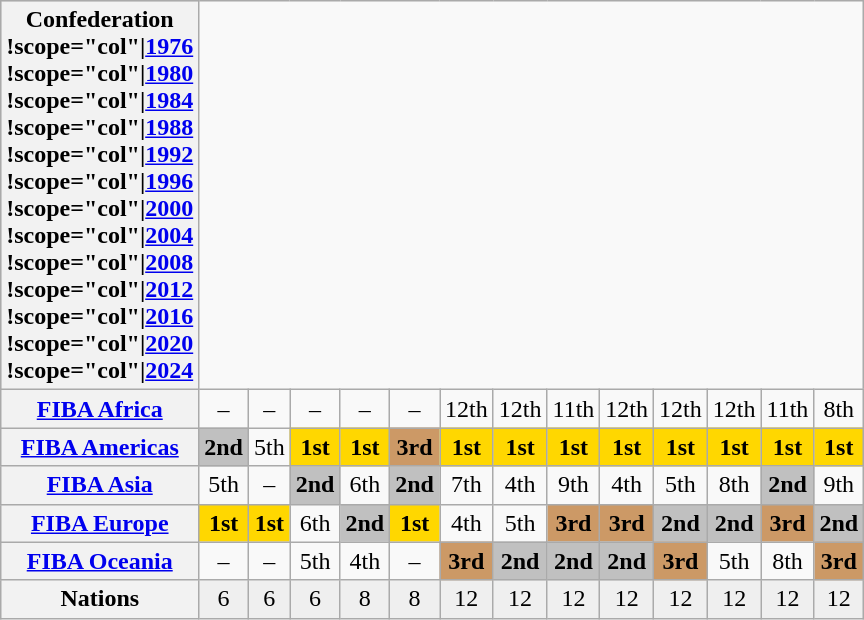<table class="wikitable plainrowheaders sticky-header" style="text-align:center;">
<tr style="background:#cccccc;">
<th scope="col">Confederation<br> !scope="col"|<a href='#'>1976</a><br>
 !scope="col"|<a href='#'>1980</a><br>
 !scope="col"|<a href='#'>1984</a><br>
 !scope="col"|<a href='#'>1988</a><br>
 !scope="col"|<a href='#'>1992</a><br>
 !scope="col"|<a href='#'>1996</a><br>
 !scope="col"|<a href='#'>2000</a><br>
 !scope="col"|<a href='#'>2004</a><br>
 !scope="col"|<a href='#'>2008</a><br>
 !scope="col"|<a href='#'>2012</a><br>
 !scope="col"|<a href='#'>2016</a><br>
 !scope="col"|<a href='#'>2020</a><br>
 !scope="col"|<a href='#'>2024</a><br></th>
</tr>
<tr>
<th scope="row"><a href='#'>FIBA Africa</a></th>
<td>–</td>
<td>–</td>
<td>–</td>
<td>–</td>
<td>–</td>
<td>12th</td>
<td>12th</td>
<td>11th</td>
<td>12th</td>
<td>12th</td>
<td>12th</td>
<td>11th</td>
<td>8th</td>
</tr>
<tr>
<th scope="row"><a href='#'>FIBA Americas</a></th>
<td bgcolor=silver><strong>2nd</strong></td>
<td>5th</td>
<td bgcolor=gold><strong>1st</strong></td>
<td bgcolor=gold><strong>1st</strong></td>
<td bgcolor=cc9966><strong>3rd</strong></td>
<td bgcolor=gold><strong>1st</strong></td>
<td bgcolor=gold><strong>1st</strong></td>
<td bgcolor=gold><strong>1st</strong></td>
<td bgcolor=gold><strong>1st</strong></td>
<td bgcolor=gold><strong>1st</strong></td>
<td bgcolor=gold><strong>1st</strong></td>
<td bgcolor=gold><strong>1st</strong></td>
<td bgcolor=gold><strong>1st</strong></td>
</tr>
<tr>
<th scope="row"><a href='#'>FIBA Asia</a></th>
<td>5th</td>
<td>–</td>
<td bgcolor=silver><strong>2nd</strong></td>
<td>6th</td>
<td bgcolor=silver><strong>2nd</strong></td>
<td>7th</td>
<td>4th</td>
<td>9th</td>
<td>4th</td>
<td>5th</td>
<td>8th</td>
<td bgcolor=silver><strong>2nd</strong></td>
<td>9th</td>
</tr>
<tr>
<th scope="row"><a href='#'>FIBA Europe</a></th>
<td bgcolor=gold><strong>1st</strong></td>
<td bgcolor=gold><strong>1st</strong></td>
<td>6th</td>
<td bgcolor=silver><strong>2nd</strong></td>
<td bgcolor=gold><strong>1st</strong></td>
<td>4th</td>
<td>5th</td>
<td bgcolor=cc9966><strong>3rd</strong></td>
<td bgcolor=cc9966><strong>3rd</strong></td>
<td bgcolor=silver><strong>2nd</strong></td>
<td bgcolor=silver><strong>2nd</strong></td>
<td bgcolor=cc9966><strong>3rd</strong></td>
<td bgcolor=silver><strong>2nd</strong></td>
</tr>
<tr>
<th scope="row"><a href='#'>FIBA Oceania</a></th>
<td>–</td>
<td>–</td>
<td>5th</td>
<td>4th</td>
<td>–</td>
<td bgcolor=cc9966><strong>3rd</strong></td>
<td bgcolor=silver><strong>2nd</strong></td>
<td bgcolor=silver><strong>2nd</strong></td>
<td bgcolor=silver><strong>2nd</strong></td>
<td bgcolor=cc9966><strong>3rd</strong></td>
<td>5th</td>
<td>8th</td>
<td bgcolor=cc9966><strong>3rd</strong></td>
</tr>
<tr bgcolor="#EFEFEF">
<th scope="row">Nations</th>
<td>6</td>
<td>6</td>
<td>6</td>
<td>8</td>
<td>8</td>
<td>12</td>
<td>12</td>
<td>12</td>
<td>12</td>
<td>12</td>
<td>12</td>
<td>12</td>
<td>12</td>
</tr>
</table>
